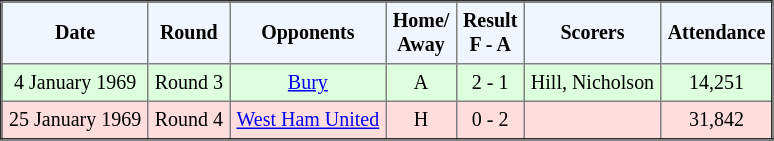<table border="2" cellpadding="4" style="border-collapse:collapse; text-align:center; font-size:smaller;">
<tr style="background:#f0f6ff;">
<th><strong>Date</strong></th>
<th><strong>Round</strong></th>
<th><strong>Opponents</strong></th>
<th><strong>Home/<br>Away</strong></th>
<th><strong>Result<br>F - A</strong></th>
<th><strong>Scorers</strong></th>
<th><strong>Attendance</strong></th>
</tr>
<tr bgcolor="#ddffdd">
<td>4 January 1969</td>
<td>Round 3</td>
<td><a href='#'>Bury</a></td>
<td>A</td>
<td>2 - 1</td>
<td>Hill, Nicholson</td>
<td>14,251</td>
</tr>
<tr bgcolor="#ffdddd">
<td>25 January 1969</td>
<td>Round 4</td>
<td><a href='#'>West Ham United</a></td>
<td>H</td>
<td>0 - 2</td>
<td></td>
<td>31,842</td>
</tr>
</table>
